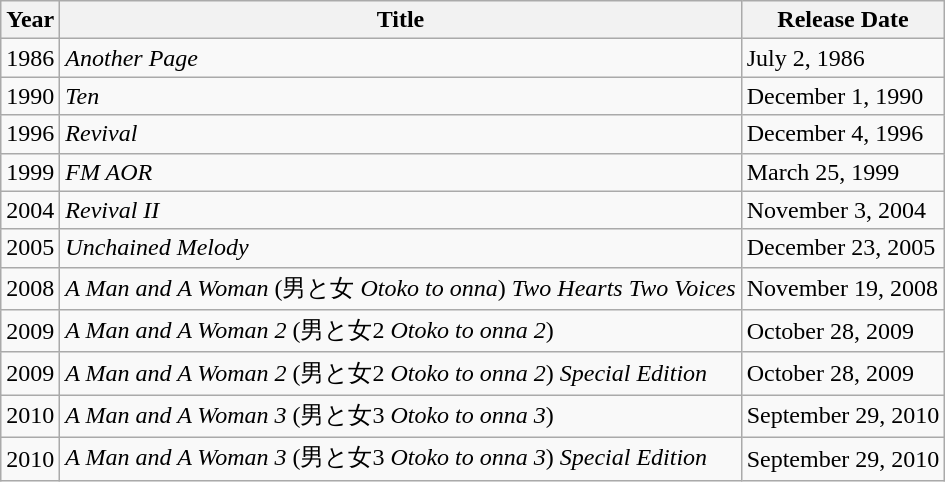<table class="wikitable">
<tr>
<th>Year</th>
<th>Title</th>
<th>Release Date</th>
</tr>
<tr>
<td>1986</td>
<td><em>Another Page</em></td>
<td>July 2, 1986</td>
</tr>
<tr>
<td>1990</td>
<td><em>Ten</em></td>
<td>December 1, 1990</td>
</tr>
<tr>
<td>1996</td>
<td><em>Revival</em></td>
<td>December 4, 1996</td>
</tr>
<tr>
<td>1999</td>
<td><em>FM AOR</em></td>
<td>March 25, 1999</td>
</tr>
<tr>
<td>2004</td>
<td><em>Revival II</em></td>
<td>November 3, 2004</td>
</tr>
<tr>
<td>2005</td>
<td><em>Unchained Melody</em></td>
<td>December 23, 2005</td>
</tr>
<tr>
<td>2008</td>
<td><em>A Man and A Woman</em> (男と女 <em>Otoko to onna</em>) <em>Two Hearts Two Voices</em></td>
<td>November 19, 2008</td>
</tr>
<tr>
<td>2009</td>
<td><em>A Man and A Woman 2</em> (男と女2 <em>Otoko to onna 2</em>)</td>
<td>October 28, 2009</td>
</tr>
<tr>
<td>2009</td>
<td><em>A Man and A Woman 2</em> (男と女2 <em>Otoko to onna 2</em>) <em>Special Edition</em></td>
<td>October 28, 2009</td>
</tr>
<tr>
<td>2010</td>
<td><em>A Man and A Woman 3</em> (男と女3 <em>Otoko to onna 3</em>)</td>
<td>September 29, 2010</td>
</tr>
<tr>
<td>2010</td>
<td><em>A Man and A Woman 3</em> (男と女3 <em>Otoko to onna 3</em>) <em>Special Edition</em></td>
<td>September 29, 2010</td>
</tr>
</table>
